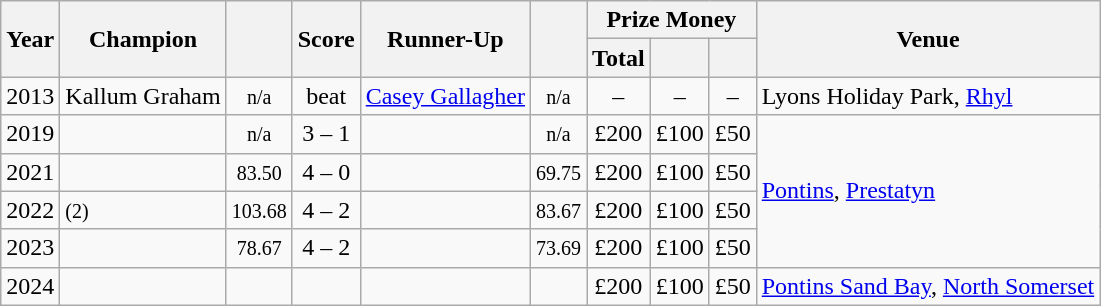<table class="wikitable sortable">
<tr>
<th rowspan=2>Year</th>
<th rowspan=2>Champion</th>
<th rowspan=2></th>
<th rowspan=2>Score</th>
<th rowspan=2>Runner-Up</th>
<th rowspan=2></th>
<th colspan=3>Prize Money</th>
<th rowspan=2>Venue</th>
</tr>
<tr>
<th>Total</th>
<th></th>
<th></th>
</tr>
<tr>
<td>2013</td>
<td> Kallum Graham</td>
<td align=center><small><span>n/a</span></small></td>
<td align=center>beat</td>
<td> <a href='#'>Casey Gallagher</a></td>
<td align=center><small><span>n/a</span></small></td>
<td align=center>–</td>
<td align=center>–</td>
<td align=center>–</td>
<td> Lyons Holiday Park, <a href='#'>Rhyl</a></td>
</tr>
<tr>
<td>2019</td>
<td></td>
<td align=center><small><span>n/a</span></small></td>
<td align=center>3 – 1</td>
<td></td>
<td align=center><small><span>n/a</span></small></td>
<td align=center>£200</td>
<td align=center>£100</td>
<td align=center>£50</td>
<td rowspan=4> <a href='#'>Pontins</a>, <a href='#'>Prestatyn</a></td>
</tr>
<tr>
<td>2021</td>
<td></td>
<td align=center><small><span>83.50</span></small></td>
<td align=center>4 – 0</td>
<td></td>
<td align=center><small><span>69.75</span></small></td>
<td align=center>£200</td>
<td align=center>£100</td>
<td align=center>£50</td>
</tr>
<tr>
<td>2022</td>
<td> <small>(2)</small></td>
<td align=center><small><span>103.68</span></small></td>
<td align=center>4 – 2</td>
<td></td>
<td align=center><small><span>83.67</span></small></td>
<td align=center>£200</td>
<td align=center>£100</td>
<td align=center>£50</td>
</tr>
<tr>
<td>2023</td>
<td></td>
<td align=center><small><span>78.67</span></small></td>
<td align=center>4 – 2</td>
<td></td>
<td align=center><small><span>73.69</span></small></td>
<td align=center>£200</td>
<td align=center>£100</td>
<td align=center>£50</td>
</tr>
<tr>
<td>2024</td>
<td></td>
<td align=center><small><span></span></small></td>
<td align=center></td>
<td></td>
<td align=center><small><span></span></small></td>
<td align=center>£200</td>
<td align=center>£100</td>
<td align=center>£50</td>
<td> <a href='#'>Pontins Sand Bay</a>, <a href='#'>North Somerset</a></td>
</tr>
</table>
